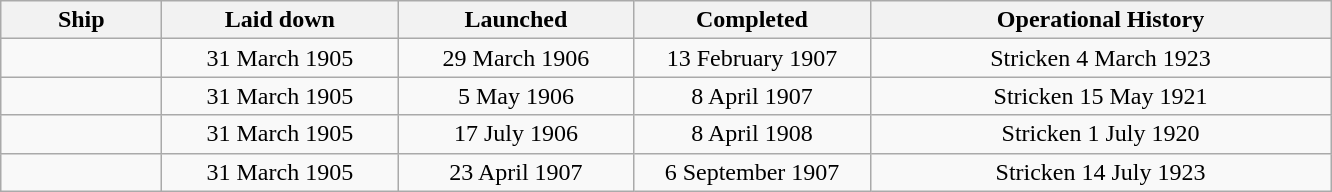<table class="wikitable">
<tr>
<th scope="col" width="100px">Ship</th>
<th scope="col" width="150px">Laid down</th>
<th scope="col" width="150px">Launched</th>
<th scope="col" width="150px">Completed</th>
<th scope="col" width="300px">Operational History</th>
</tr>
<tr style="text-align:center;">
<td></td>
<td>31 March 1905</td>
<td>29 March 1906</td>
<td>13 February 1907</td>
<td>Stricken 4 March 1923</td>
</tr>
<tr style="text-align:center;">
<td></td>
<td>31 March 1905</td>
<td>5 May 1906</td>
<td>8 April 1907</td>
<td>Stricken 15 May 1921</td>
</tr>
<tr style="text-align:center;">
<td></td>
<td>31 March 1905</td>
<td>17 July 1906</td>
<td>8 April 1908</td>
<td>Stricken 1 July 1920</td>
</tr>
<tr style="text-align:center;">
<td></td>
<td>31 March 1905</td>
<td>23 April 1907</td>
<td>6 September 1907</td>
<td>Stricken 14 July 1923</td>
</tr>
</table>
